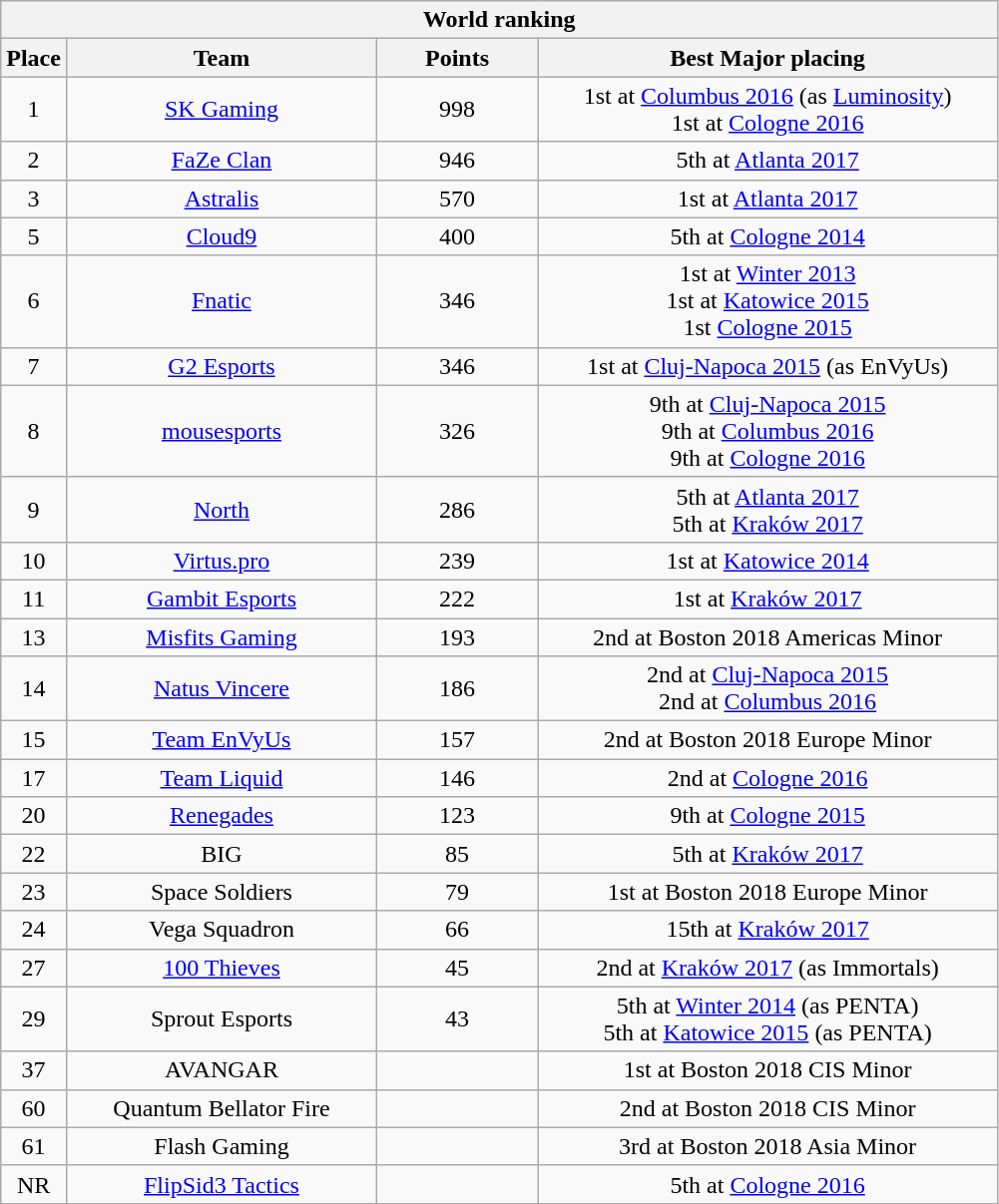<table class="wikitable" style="text-align: center;">
<tr>
<th colspan=8>World ranking</th>
</tr>
<tr>
<th width="30px">Place</th>
<th width="200px">Team</th>
<th width="100px">Points</th>
<th width="300px">Best Major placing</th>
</tr>
<tr>
<td>1</td>
<td><a href='#'>SK Gaming</a></td>
<td>998</td>
<td>1st at <a href='#'>Columbus 2016</a> (as <a href='#'>Luminosity</a>)<br>1st at <a href='#'>Cologne 2016</a></td>
</tr>
<tr>
<td>2</td>
<td><a href='#'>FaZe Clan</a></td>
<td>946</td>
<td>5th at <a href='#'>Atlanta 2017</a></td>
</tr>
<tr>
<td>3</td>
<td><a href='#'>Astralis</a></td>
<td>570</td>
<td>1st at <a href='#'>Atlanta 2017</a></td>
</tr>
<tr>
<td>5</td>
<td><a href='#'>Cloud9</a></td>
<td>400</td>
<td>5th at <a href='#'>Cologne 2014</a></td>
</tr>
<tr>
<td>6</td>
<td><a href='#'>Fnatic</a></td>
<td>346</td>
<td>1st at <a href='#'>Winter 2013</a><br>1st at <a href='#'>Katowice 2015</a><br>1st <a href='#'>Cologne 2015</a></td>
</tr>
<tr>
<td>7</td>
<td><a href='#'>G2 Esports</a></td>
<td>346</td>
<td>1st at <a href='#'>Cluj-Napoca 2015</a> (as EnVyUs)</td>
</tr>
<tr>
<td>8</td>
<td><a href='#'>mousesports</a></td>
<td>326</td>
<td>9th at <a href='#'>Cluj-Napoca 2015</a><br>9th at <a href='#'>Columbus 2016</a><br>9th at <a href='#'>Cologne 2016</a></td>
</tr>
<tr>
<td>9</td>
<td><a href='#'>North</a></td>
<td>286</td>
<td>5th at <a href='#'>Atlanta 2017</a><br>5th at <a href='#'>Kraków 2017</a></td>
</tr>
<tr>
<td>10</td>
<td><a href='#'>Virtus.pro</a></td>
<td>239</td>
<td>1st at <a href='#'>Katowice 2014</a></td>
</tr>
<tr>
<td>11</td>
<td><a href='#'>Gambit Esports</a></td>
<td>222</td>
<td>1st at <a href='#'>Kraków 2017</a></td>
</tr>
<tr>
<td>13</td>
<td><a href='#'>Misfits Gaming</a></td>
<td>193</td>
<td>2nd at Boston 2018 Americas Minor</td>
</tr>
<tr>
<td>14</td>
<td><a href='#'>Natus Vincere</a></td>
<td>186</td>
<td>2nd at <a href='#'>Cluj-Napoca 2015</a><br>2nd at <a href='#'>Columbus 2016</a></td>
</tr>
<tr>
<td>15</td>
<td><a href='#'>Team EnVyUs</a></td>
<td>157</td>
<td>2nd at Boston 2018 Europe Minor</td>
</tr>
<tr>
<td>17</td>
<td><a href='#'>Team Liquid</a></td>
<td>146</td>
<td>2nd at <a href='#'>Cologne 2016</a></td>
</tr>
<tr>
<td>20</td>
<td><a href='#'>Renegades</a></td>
<td>123</td>
<td>9th at <a href='#'>Cologne 2015</a></td>
</tr>
<tr>
<td>22</td>
<td>BIG</td>
<td>85</td>
<td>5th at <a href='#'>Kraków 2017</a></td>
</tr>
<tr>
<td>23</td>
<td>Space Soldiers</td>
<td>79</td>
<td>1st at Boston 2018 Europe Minor</td>
</tr>
<tr>
<td>24</td>
<td>Vega Squadron</td>
<td>66</td>
<td>15th at <a href='#'>Kraków 2017</a></td>
</tr>
<tr>
<td>27</td>
<td><a href='#'>100 Thieves</a></td>
<td>45</td>
<td>2nd at <a href='#'>Kraków 2017</a> (as Immortals)</td>
</tr>
<tr>
<td>29</td>
<td>Sprout Esports</td>
<td>43</td>
<td>5th at <a href='#'>Winter 2014</a> (as PENTA)<br>5th at <a href='#'>Katowice 2015</a> (as PENTA)</td>
</tr>
<tr>
<td>37</td>
<td>AVANGAR</td>
<td></td>
<td>1st at Boston 2018 CIS Minor</td>
</tr>
<tr>
<td>60</td>
<td>Quantum Bellator Fire</td>
<td></td>
<td>2nd at Boston 2018 CIS Minor</td>
</tr>
<tr>
<td>61</td>
<td>Flash Gaming</td>
<td></td>
<td>3rd at Boston 2018 Asia Minor</td>
</tr>
<tr>
<td>NR</td>
<td><a href='#'>FlipSid3 Tactics</a></td>
<td></td>
<td>5th at <a href='#'>Cologne 2016</a></td>
</tr>
</table>
